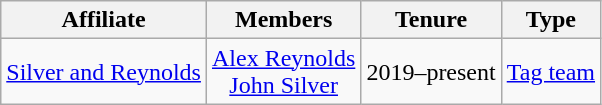<table class="wikitable sortable" style="text-align:center;">
<tr>
<th>Affiliate</th>
<th>Members</th>
<th>Tenure</th>
<th>Type</th>
</tr>
<tr>
<td><a href='#'>Silver and Reynolds</a></td>
<td><a href='#'>Alex Reynolds</a><br><a href='#'>John Silver</a></td>
<td>2019–present</td>
<td><a href='#'>Tag team</a></td>
</tr>
</table>
